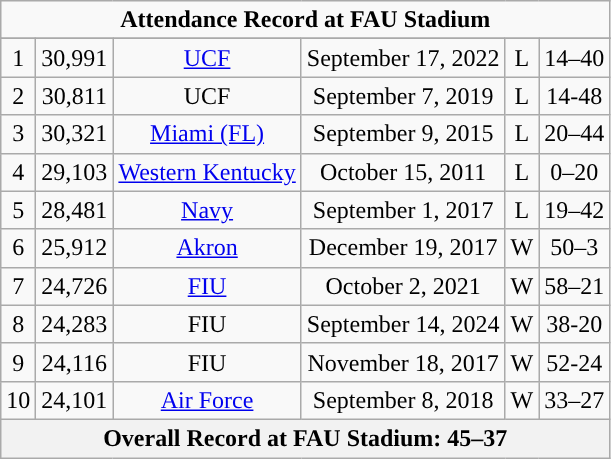<table class="wikitable"; style= text-align:center>
<tr>
<td colspan=6><strong>Attendance Record at FAU Stadium</strong></td>
</tr>
<tr>
</tr>
<tr>
<td>1</td>
<td>30,991</td>
<td><a href='#'>UCF</a></td>
<td>September 17, 2022</td>
<td>L</td>
<td>14–40</td>
</tr>
<tr>
<td>2</td>
<td>30,811</td>
<td>UCF</td>
<td>September 7, 2019</td>
<td>L</td>
<td>14-48</td>
</tr>
<tr>
<td>3</td>
<td>30,321</td>
<td><a href='#'>Miami (FL)</a></td>
<td>September 9, 2015</td>
<td>L</td>
<td>20–44</td>
</tr>
<tr>
<td>4</td>
<td>29,103</td>
<td><a href='#'>Western Kentucky</a></td>
<td>October 15, 2011</td>
<td>L</td>
<td>0–20</td>
</tr>
<tr>
<td>5</td>
<td>28,481</td>
<td><a href='#'>Navy</a></td>
<td>September 1, 2017</td>
<td>L</td>
<td>19–42</td>
</tr>
<tr>
<td>6</td>
<td>25,912</td>
<td><a href='#'>Akron</a></td>
<td>December 19, 2017</td>
<td>W</td>
<td>50–3</td>
</tr>
<tr>
<td>7</td>
<td>24,726</td>
<td><a href='#'>FIU</a></td>
<td>October 2, 2021</td>
<td>W</td>
<td>58–21</td>
</tr>
<tr>
<td>8</td>
<td>24,283</td>
<td>FIU</td>
<td>September 14, 2024</td>
<td>W</td>
<td>38-20</td>
</tr>
<tr>
<td>9</td>
<td>24,116</td>
<td>FIU</td>
<td>November 18, 2017</td>
<td>W</td>
<td>52-24</td>
</tr>
<tr>
<td>10</td>
<td>24,101</td>
<td><a href='#'>Air Force</a></td>
<td>September 8, 2018</td>
<td>W</td>
<td>33–27</td>
</tr>
<tr>
<th colspan=6><strong>Overall Record at FAU Stadium: 45–37</strong></th>
</tr>
</table>
